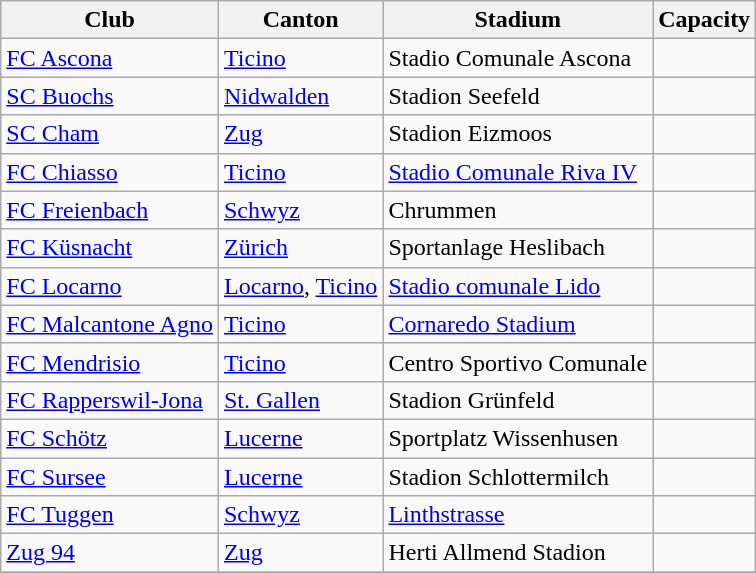<table class="wikitable">
<tr>
<th>Club</th>
<th>Canton</th>
<th>Stadium</th>
<th>Capacity</th>
</tr>
<tr>
<td><a href='#'>FC Ascona</a></td>
<td><a href='#'>Ticino</a></td>
<td>Stadio Comunale Ascona</td>
<td></td>
</tr>
<tr>
<td><a href='#'>SC Buochs</a></td>
<td><a href='#'>Nidwalden</a></td>
<td>Stadion Seefeld</td>
<td></td>
</tr>
<tr>
<td><a href='#'>SC Cham</a></td>
<td><a href='#'>Zug</a></td>
<td>Stadion Eizmoos</td>
<td></td>
</tr>
<tr>
<td><a href='#'>FC Chiasso</a></td>
<td><a href='#'>Ticino</a></td>
<td><a href='#'>Stadio Comunale Riva IV</a></td>
<td></td>
</tr>
<tr>
<td><a href='#'>FC Freienbach</a></td>
<td><a href='#'>Schwyz</a></td>
<td>Chrummen</td>
<td></td>
</tr>
<tr>
<td><a href='#'>FC Küsnacht</a></td>
<td><a href='#'>Zürich</a></td>
<td>Sportanlage Heslibach</td>
<td></td>
</tr>
<tr>
<td><a href='#'>FC Locarno</a></td>
<td><a href='#'>Locarno</a>, <a href='#'>Ticino</a></td>
<td><a href='#'>Stadio comunale Lido</a></td>
<td></td>
</tr>
<tr>
<td><a href='#'>FC Malcantone Agno</a></td>
<td><a href='#'>Ticino</a></td>
<td><a href='#'>Cornaredo Stadium</a></td>
<td></td>
</tr>
<tr>
<td><a href='#'>FC Mendrisio</a></td>
<td><a href='#'>Ticino</a></td>
<td>Centro Sportivo Comunale</td>
<td></td>
</tr>
<tr>
<td><a href='#'>FC Rapperswil-Jona</a></td>
<td><a href='#'>St. Gallen</a></td>
<td>Stadion Grünfeld</td>
<td></td>
</tr>
<tr>
<td><a href='#'>FC Schötz</a></td>
<td><a href='#'>Lucerne</a></td>
<td>Sportplatz Wissenhusen</td>
<td></td>
</tr>
<tr>
<td><a href='#'>FC Sursee</a></td>
<td><a href='#'>Lucerne</a></td>
<td>Stadion Schlottermilch</td>
<td></td>
</tr>
<tr>
<td><a href='#'>FC Tuggen</a></td>
<td><a href='#'>Schwyz</a></td>
<td><a href='#'>Linthstrasse</a></td>
<td></td>
</tr>
<tr>
<td><a href='#'>Zug 94</a></td>
<td><a href='#'>Zug</a></td>
<td>Herti Allmend Stadion</td>
<td></td>
</tr>
<tr>
</tr>
</table>
